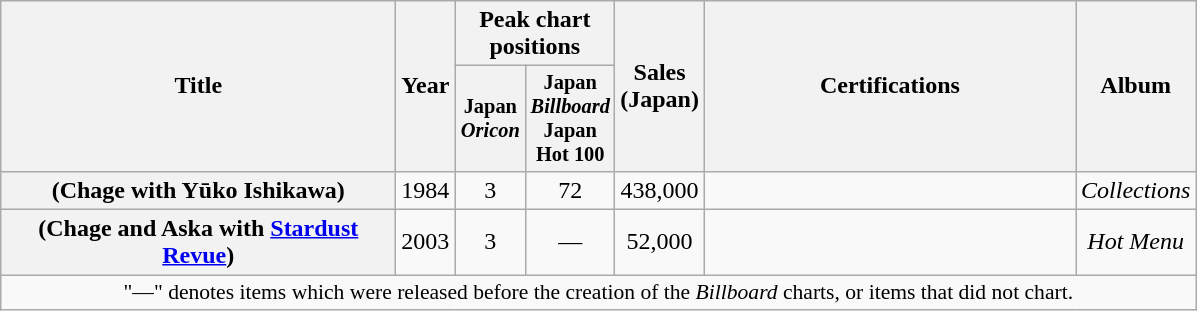<table class="wikitable plainrowheaders" style="text-align:center;">
<tr>
<th scope="col" rowspan="2" style="width:16em;">Title</th>
<th scope="col" rowspan="2">Year</th>
<th scope="col" colspan="2">Peak chart positions</th>
<th scope="col" rowspan="2">Sales<br>(Japan)<br></th>
<th scope="col" rowspan="2" style="width:15em;">Certifications</th>
<th scope="col" rowspan="2">Album</th>
</tr>
<tr>
<th style="width:3em;font-size:85%">Japan<br><em>Oricon</em><br></th>
<th style="width:3em;font-size:85%">Japan<br><em>Billboard</em><br>Japan Hot 100<br></th>
</tr>
<tr>
<th scope="row"> <span>(Chage with Yūko Ishikawa)</span></th>
<td>1984</td>
<td>3</td>
<td>72</td>
<td>438,000</td>
<td></td>
<td><em>Collections</em></td>
</tr>
<tr>
<th scope="row"> <span>(Chage and Aska with <a href='#'>Stardust Revue</a>)</span></th>
<td>2003</td>
<td>3</td>
<td>—</td>
<td>52,000</td>
<td></td>
<td><em>Hot Menu</em></td>
</tr>
<tr>
<td colspan="8" align="center" style="font-size:90%;">"—" denotes items which were released before the creation of the <em>Billboard</em> charts, or items that did not chart.</td>
</tr>
</table>
